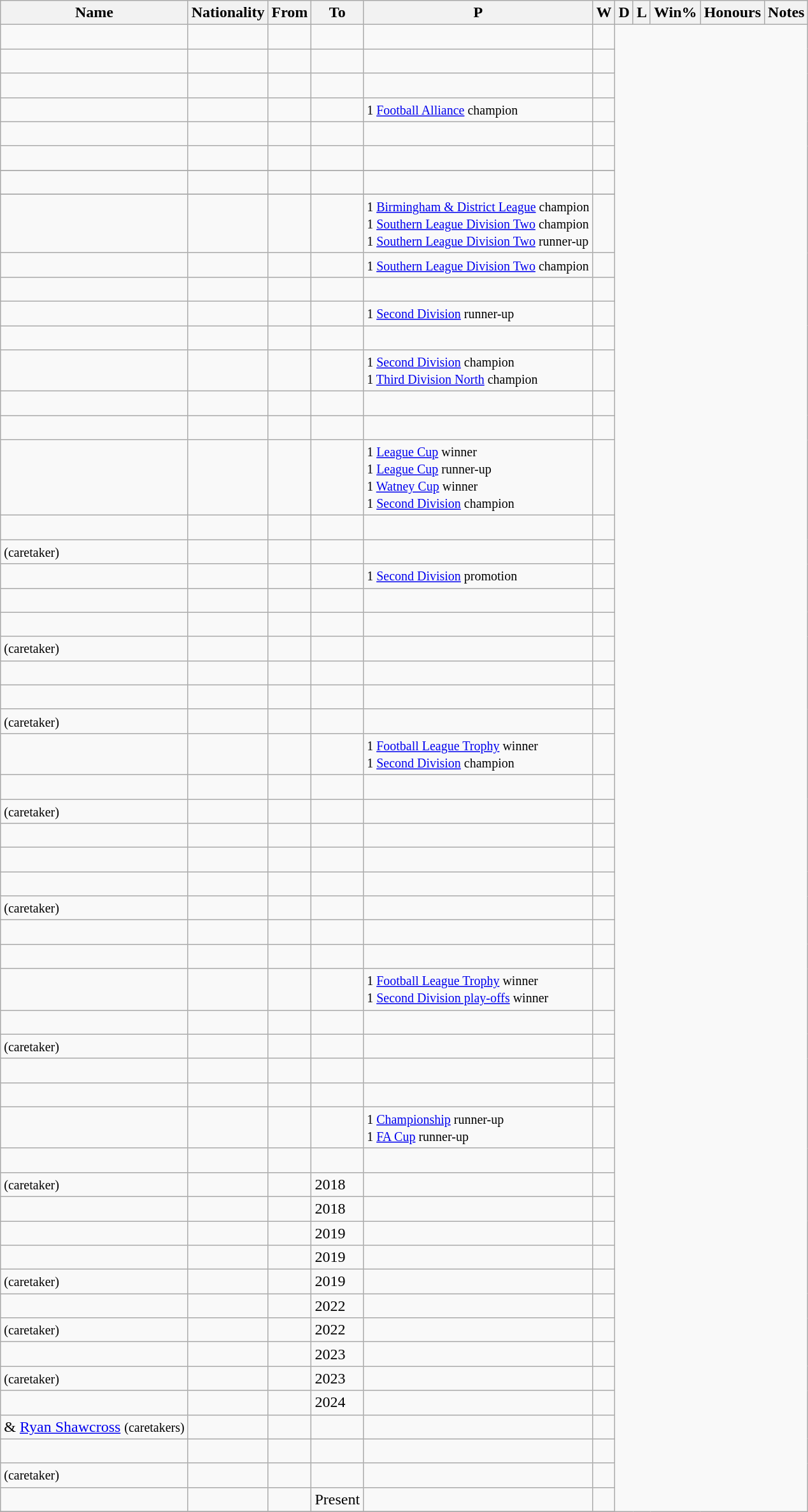<table class="wikitable sortable">
<tr>
<th>Name</th>
<th>Nationality</th>
<th>From</th>
<th class="unsortable">To</th>
<th>P</th>
<th>W</th>
<th>D</th>
<th>L</th>
<th>Win%</th>
<th class="unsortable">Honours</th>
<th class="unsortable">Notes</th>
</tr>
<tr>
<td align=left></td>
<td></td>
<td align=left></td>
<td align=left><br></td>
<td align=left></td>
<td align=left></td>
</tr>
<tr>
<td align=left></td>
<td></td>
<td align=left></td>
<td align=left><br></td>
<td align=left></td>
<td align=left></td>
</tr>
<tr>
<td align=left></td>
<td></td>
<td align=left></td>
<td align=left><br></td>
<td align=left></td>
<td align=left></td>
</tr>
<tr>
<td align=left></td>
<td></td>
<td align=left></td>
<td align=left><br></td>
<td align=left><small>1 <a href='#'>Football Alliance</a> champion</small></td>
<td align=left></td>
</tr>
<tr>
<td align=left></td>
<td></td>
<td align=left></td>
<td align=left><br></td>
<td align=left></td>
<td align=left></td>
</tr>
<tr>
<td align=left></td>
<td></td>
<td align=left></td>
<td align=left><br></td>
<td align=left></td>
<td align=left></td>
</tr>
<tr>
</tr>
<tr>
<td align=left></td>
<td></td>
<td align=left></td>
<td align=left><br></td>
<td align=left></td>
<td align=left></td>
</tr>
<tr>
</tr>
<tr>
<td align=left></td>
<td></td>
<td align=left></td>
<td align=left><br></td>
<td align=left><small>1 <a href='#'>Birmingham & District League</a> champion<br>1 <a href='#'>Southern League Division Two</a> champion <br> 1 <a href='#'>Southern League Division Two</a> runner-up</small></td>
<td align=left></td>
</tr>
<tr>
<td align=left></td>
<td></td>
<td align=left></td>
<td align=left><br></td>
<td align=left><small>1 <a href='#'>Southern League Division Two</a> champion</small></td>
<td align=left></td>
</tr>
<tr>
<td align=left></td>
<td></td>
<td align=left></td>
<td align=left><br></td>
<td align=left></td>
<td align=left></td>
</tr>
<tr>
<td align=left></td>
<td></td>
<td align=left></td>
<td align=left><br></td>
<td align=left><small> 1 <a href='#'>Second Division</a> runner-up</small></td>
<td align=left></td>
</tr>
<tr>
<td align=left></td>
<td></td>
<td align=left></td>
<td align=left><br></td>
<td align=left></td>
<td align=left></td>
</tr>
<tr>
<td align=left></td>
<td></td>
<td align=left></td>
<td align=left><br></td>
<td align=left><small>1 <a href='#'>Second Division</a> champion <br> 1 <a href='#'>Third Division North</a> champion</small></td>
<td align=left></td>
</tr>
<tr>
<td align=left></td>
<td></td>
<td align=left></td>
<td align=left><br></td>
<td align=left></td>
<td align=left></td>
</tr>
<tr>
<td align=left></td>
<td></td>
<td align=left></td>
<td align=left><br></td>
<td align=left></td>
<td align=left></td>
</tr>
<tr>
<td align=left></td>
<td></td>
<td align=left></td>
<td align=left><br></td>
<td align=left><small>1 <a href='#'>League Cup</a> winner <br> 1 <a href='#'>League Cup</a> runner-up <br> 1 <a href='#'>Watney Cup</a> winner <br> 1 <a href='#'>Second Division</a> champion</small></td>
<td align=left></td>
</tr>
<tr>
<td align=left></td>
<td></td>
<td align=left></td>
<td align=left><br></td>
<td align=left></td>
<td align=left></td>
</tr>
<tr>
<td align=left> <small>(caretaker)</small></td>
<td></td>
<td align=left></td>
<td align=left><br></td>
<td align=left></td>
<td align=left></td>
</tr>
<tr>
<td align=left></td>
<td></td>
<td align=left></td>
<td align=left><br></td>
<td align=left><small>1 <a href='#'>Second Division</a> promotion</small></td>
<td align=left></td>
</tr>
<tr>
<td align=left></td>
<td></td>
<td align=left></td>
<td align=left><br></td>
<td align=left></td>
<td align=left></td>
</tr>
<tr>
<td align=left></td>
<td></td>
<td align=left></td>
<td align=left><br></td>
<td align=left></td>
<td align=left></td>
</tr>
<tr>
<td align=left> <small>(caretaker)</small></td>
<td></td>
<td align=left></td>
<td align=left><br></td>
<td align=left></td>
<td align=left></td>
</tr>
<tr>
<td align=left></td>
<td></td>
<td align=left></td>
<td align=left><br></td>
<td align=left></td>
<td align=left></td>
</tr>
<tr>
<td align=left></td>
<td></td>
<td align=left></td>
<td align=left><br></td>
<td align=left></td>
<td align=left></td>
</tr>
<tr>
<td align=left> <small>(caretaker)</small></td>
<td></td>
<td align=left></td>
<td align=left><br></td>
<td align=left></td>
<td align=left></td>
</tr>
<tr>
<td align=left></td>
<td></td>
<td align=left></td>
<td align=left><br></td>
<td align=left><small>1 <a href='#'>Football League Trophy</a> winner <br> 1 <a href='#'>Second Division</a> champion</small></td>
<td align=left></td>
</tr>
<tr>
<td align=left></td>
<td></td>
<td align=left></td>
<td align=left><br></td>
<td align=left></td>
<td align=left></td>
</tr>
<tr>
<td align=left> <small>(caretaker)</small></td>
<td></td>
<td align=left></td>
<td align=left><br></td>
<td align=left></td>
<td align=left></td>
</tr>
<tr>
<td align=left></td>
<td></td>
<td align=left></td>
<td align=left><br></td>
<td align=left></td>
<td align=left></td>
</tr>
<tr>
<td align=left></td>
<td></td>
<td align=left></td>
<td align=left><br></td>
<td align=left></td>
<td align=left></td>
</tr>
<tr>
<td align=left></td>
<td></td>
<td align=left></td>
<td align=left><br></td>
<td align=left></td>
<td align=left></td>
</tr>
<tr>
<td align=left> <small>(caretaker)</small></td>
<td></td>
<td align=left></td>
<td align=left><br></td>
<td align=left></td>
<td align=left></td>
</tr>
<tr>
<td align=left></td>
<td></td>
<td align=left></td>
<td align=left><br></td>
<td align=left></td>
<td align=left></td>
</tr>
<tr>
<td align=left></td>
<td></td>
<td align=left></td>
<td align=left><br></td>
<td align=left></td>
<td align=left></td>
</tr>
<tr>
<td align=left></td>
<td></td>
<td align=left></td>
<td align=left><br></td>
<td align=left><small>1 <a href='#'>Football League Trophy</a> winner <br> 1 <a href='#'>Second Division play-offs</a> winner</small></td>
<td align=left></td>
</tr>
<tr>
<td align=left></td>
<td></td>
<td align=left></td>
<td align=left><br></td>
<td align=left></td>
<td align=left></td>
</tr>
<tr>
<td align=left> <small>(caretaker)</small></td>
<td></td>
<td align=left></td>
<td align=left><br></td>
<td align=left></td>
<td align=left></td>
</tr>
<tr>
<td align=left></td>
<td></td>
<td align=left></td>
<td align=left><br></td>
<td align=left></td>
<td align=left></td>
</tr>
<tr>
<td align=left></td>
<td></td>
<td align=left></td>
<td align=left><br></td>
<td align=left></td>
<td align=left></td>
</tr>
<tr>
<td align=left></td>
<td></td>
<td align=left></td>
<td align=left><br></td>
<td align=left><small>1 <a href='#'>Championship</a> runner-up <br> 1 <a href='#'>FA Cup</a> runner-up</small></td>
<td align=left></td>
</tr>
<tr>
<td align=left></td>
<td></td>
<td align=left></td>
<td align=left><br></td>
<td align=left></td>
<td align=left></td>
</tr>
<tr>
<td align=left> <small>(caretaker)</small></td>
<td></td>
<td align=left></td>
<td align=left>2018<br></td>
<td align=left></td>
<td align=left></td>
</tr>
<tr>
<td align=left></td>
<td></td>
<td align=left></td>
<td align=left>2018<br></td>
<td align=left></td>
<td align=left></td>
</tr>
<tr>
<td align=left></td>
<td></td>
<td align=left></td>
<td align=left>2019<br></td>
<td align=left></td>
<td align=left></td>
</tr>
<tr>
<td align=left></td>
<td></td>
<td align=left></td>
<td align=left>2019<br></td>
<td align=left></td>
<td align=left></td>
</tr>
<tr>
<td align=left> <small>(caretaker)</small></td>
<td></td>
<td align=left></td>
<td align=left>2019<br></td>
<td align=left></td>
<td align=left></td>
</tr>
<tr>
<td align=left></td>
<td></td>
<td align=left></td>
<td align=left>2022<br></td>
<td align=left></td>
<td align=left></td>
</tr>
<tr>
<td align=left> <small>(caretaker)</small></td>
<td></td>
<td align=left></td>
<td align=left>2022<br></td>
<td align=left></td>
<td align=left></td>
</tr>
<tr>
<td align=left></td>
<td></td>
<td align=left></td>
<td align=left>2023<br></td>
<td align=left></td>
<td align=left></td>
</tr>
<tr>
<td align=left> <small>(caretaker)</small></td>
<td></td>
<td align=left></td>
<td align=left>2023<br></td>
<td align=left></td>
<td align=left></td>
</tr>
<tr>
<td align=left></td>
<td></td>
<td align=left></td>
<td align=left>2024<br></td>
<td align=left></td>
<td align=left></td>
</tr>
<tr>
<td align=left> & <a href='#'>Ryan Shawcross</a> <small>(caretakers)</small></td>
<td></td>
<td align=left></td>
<td align=left><br></td>
<td align=left></td>
<td align=left></td>
</tr>
<tr>
<td align=left></td>
<td></td>
<td align=left></td>
<td align=left><br></td>
<td align=left></td>
<td align=left></td>
</tr>
<tr>
<td align=left> <small>(caretaker)</small></td>
<td></td>
<td align=left></td>
<td align=left><br></td>
<td align=left></td>
<td align=left></td>
</tr>
<tr>
<td align=left></td>
<td></td>
<td align=left></td>
<td align=left>Present<br></td>
<td align=left></td>
<td align=left></td>
</tr>
<tr>
</tr>
</table>
